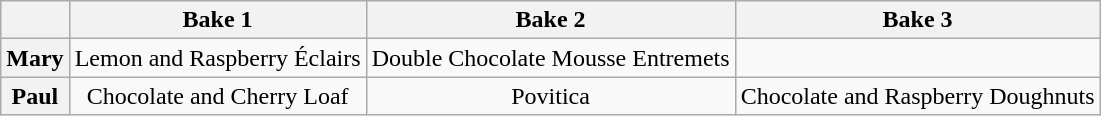<table class="wikitable" style="text-align:center;">
<tr>
<th scope="col"></th>
<th scope="col">Bake 1</th>
<th scope="col">Bake 2</th>
<th scope="col">Bake 3</th>
</tr>
<tr>
<th scope="row">Mary</th>
<td>Lemon and Raspberry Éclairs<br></td>
<td>Double Chocolate Mousse Entremets</td>
<td></td>
</tr>
<tr>
<th scope="row">Paul</th>
<td>Chocolate and Cherry Loaf</td>
<td>Povitica</td>
<td>Chocolate and Raspberry Doughnuts</td>
</tr>
</table>
